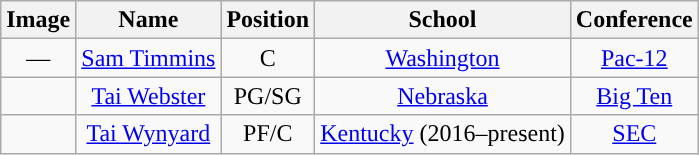<table class="wikitable" style="text-align: center">
<tr>
<th>Image</th>
<th>Name</th>
<th>Position</th>
<th>School</th>
<th>Conference</th>
</tr>
<tr>
<td>—</td>
<td><a href='#'>Sam Timmins</a></td>
<td>C</td>
<td><a href='#'>Washington</a></td>
<td><a href='#'>Pac-12</a></td>
</tr>
<tr>
<td></td>
<td><a href='#'>Tai Webster</a></td>
<td>PG/SG</td>
<td><a href='#'>Nebraska</a></td>
<td><a href='#'>Big Ten</a></td>
</tr>
<tr>
<td></td>
<td><a href='#'>Tai Wynyard</a></td>
<td>PF/C</td>
<td><a href='#'>Kentucky</a> (2016–present)</td>
<td><a href='#'>SEC</a></td>
</tr>
</table>
